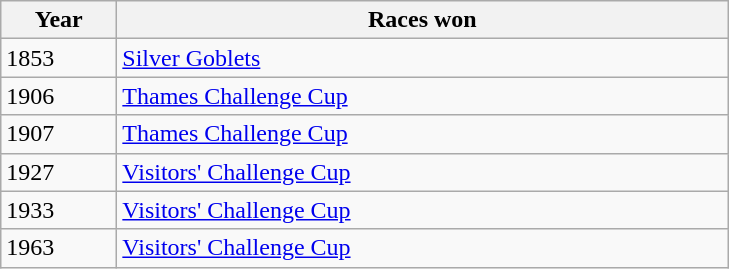<table class="wikitable">
<tr>
<th width=70>Year</th>
<th width=400>Races won</th>
</tr>
<tr>
<td>1853</td>
<td><a href='#'>Silver Goblets</a></td>
</tr>
<tr>
<td>1906</td>
<td><a href='#'>Thames Challenge Cup</a></td>
</tr>
<tr>
<td>1907</td>
<td><a href='#'>Thames Challenge Cup</a></td>
</tr>
<tr>
<td>1927</td>
<td><a href='#'>Visitors' Challenge Cup</a></td>
</tr>
<tr>
<td>1933</td>
<td><a href='#'>Visitors' Challenge Cup</a></td>
</tr>
<tr>
<td>1963</td>
<td><a href='#'>Visitors' Challenge Cup</a></td>
</tr>
</table>
